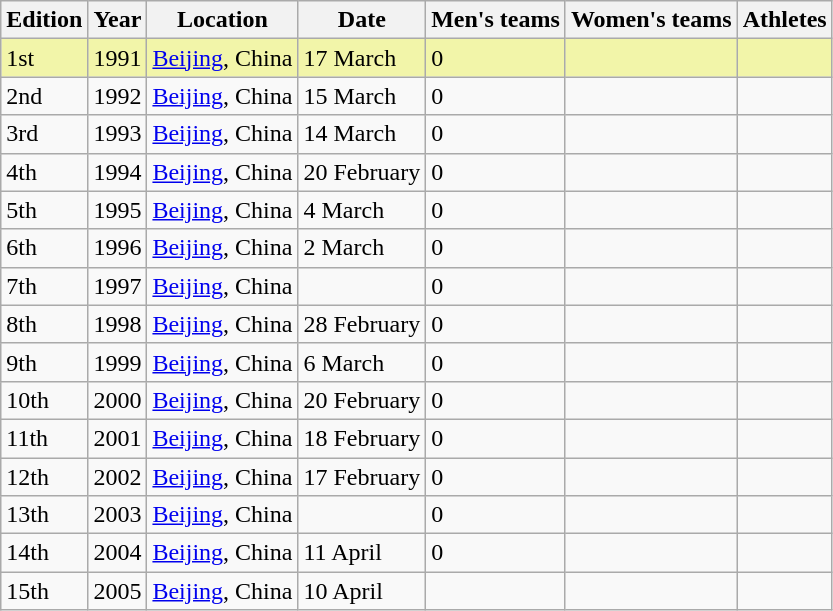<table class=wikitable>
<tr>
<th>Edition</th>
<th>Year</th>
<th>Location</th>
<th>Date</th>
<th>Men's teams</th>
<th>Women's teams</th>
<th>Athletes</th>
</tr>
<tr bgcolor=#F2F5A9>
<td>1st</td>
<td>1991</td>
<td><a href='#'>Beijing</a>, China</td>
<td>17 March</td>
<td>0</td>
<td></td>
<td></td>
</tr>
<tr>
<td>2nd</td>
<td>1992</td>
<td><a href='#'>Beijing</a>, China</td>
<td>15 March</td>
<td>0</td>
<td></td>
<td></td>
</tr>
<tr>
<td>3rd</td>
<td>1993</td>
<td><a href='#'>Beijing</a>, China</td>
<td>14 March</td>
<td>0</td>
<td></td>
<td></td>
</tr>
<tr>
<td>4th</td>
<td>1994</td>
<td><a href='#'>Beijing</a>, China</td>
<td>20 February</td>
<td>0</td>
<td></td>
<td></td>
</tr>
<tr>
<td>5th</td>
<td>1995</td>
<td><a href='#'>Beijing</a>, China</td>
<td>4 March</td>
<td>0</td>
<td></td>
<td></td>
</tr>
<tr>
<td>6th</td>
<td>1996</td>
<td><a href='#'>Beijing</a>, China</td>
<td>2 March</td>
<td>0</td>
<td></td>
<td></td>
</tr>
<tr>
<td>7th</td>
<td>1997</td>
<td><a href='#'>Beijing</a>, China</td>
<td></td>
<td>0</td>
<td></td>
<td></td>
</tr>
<tr>
<td>8th</td>
<td>1998</td>
<td><a href='#'>Beijing</a>, China</td>
<td>28 February</td>
<td>0</td>
<td></td>
<td></td>
</tr>
<tr>
<td>9th</td>
<td>1999</td>
<td><a href='#'>Beijing</a>, China</td>
<td>6 March</td>
<td>0</td>
<td></td>
<td></td>
</tr>
<tr>
<td>10th</td>
<td>2000</td>
<td><a href='#'>Beijing</a>, China</td>
<td>20 February</td>
<td>0</td>
<td></td>
<td></td>
</tr>
<tr>
<td>11th</td>
<td>2001</td>
<td><a href='#'>Beijing</a>, China</td>
<td>18 February</td>
<td>0</td>
<td></td>
<td></td>
</tr>
<tr>
<td>12th</td>
<td>2002</td>
<td><a href='#'>Beijing</a>, China</td>
<td>17 February</td>
<td>0</td>
<td></td>
<td></td>
</tr>
<tr>
<td>13th</td>
<td>2003</td>
<td><a href='#'>Beijing</a>, China</td>
<td></td>
<td>0</td>
<td></td>
<td></td>
</tr>
<tr>
<td>14th</td>
<td>2004</td>
<td><a href='#'>Beijing</a>, China</td>
<td>11 April</td>
<td>0</td>
<td></td>
<td></td>
</tr>
<tr>
<td>15th</td>
<td>2005</td>
<td><a href='#'>Beijing</a>, China</td>
<td>10 April</td>
<td></td>
<td></td>
<td></td>
</tr>
</table>
